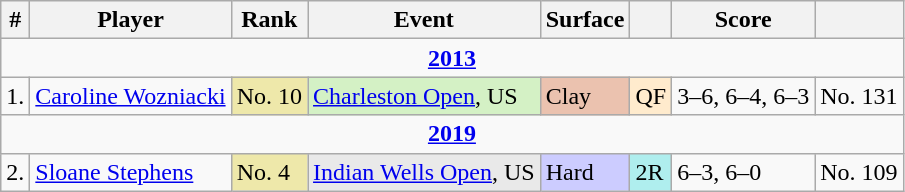<table class="wikitable sortable">
<tr>
<th>#</th>
<th>Player</th>
<th>Rank</th>
<th>Event</th>
<th>Surface</th>
<th></th>
<th>Score</th>
<th></th>
</tr>
<tr>
<td colspan="8" style=text-align:center><strong><a href='#'>2013</a></strong></td>
</tr>
<tr>
<td>1.</td>
<td> <a href='#'>Caroline Wozniacki</a></td>
<td bgcolor=EEE8AA>No. 10</td>
<td bgcolor=d4f1c5><a href='#'>Charleston Open</a>, US</td>
<td bgcolor=EBC2AF>Clay</td>
<td bgcolor=ffebcd>QF</td>
<td>3–6, 6–4, 6–3</td>
<td>No. 131</td>
</tr>
<tr>
<td colspan=8 style=text-align:center><strong><a href='#'>2019</a></strong></td>
</tr>
<tr>
<td>2.</td>
<td> <a href='#'>Sloane Stephens</a></td>
<td bgcolor=EEE8AA>No. 4</td>
<td bgcolor=e9e9e9><a href='#'>Indian Wells Open</a>, US</td>
<td bgcolor=CCCCFF>Hard</td>
<td bgcolor=afeeee>2R</td>
<td>6–3, 6–0</td>
<td>No. 109</td>
</tr>
</table>
